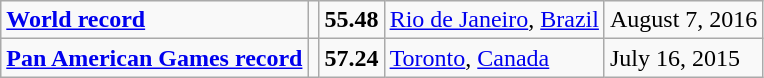<table class="wikitable">
<tr>
<td><strong><a href='#'>World record</a></strong></td>
<td></td>
<td><strong>55.48</strong></td>
<td><a href='#'>Rio de Janeiro</a>, <a href='#'>Brazil</a></td>
<td>August 7, 2016</td>
</tr>
<tr>
<td><strong><a href='#'>Pan American Games record</a></strong></td>
<td></td>
<td><strong>57.24</strong></td>
<td><a href='#'>Toronto</a>, <a href='#'>Canada</a></td>
<td>July 16, 2015</td>
</tr>
</table>
